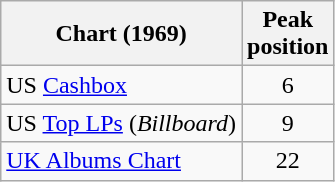<table class="wikitable">
<tr>
<th>Chart (1969)</th>
<th>Peak<br>position</th>
</tr>
<tr>
<td>US <a href='#'>Cashbox</a></td>
<td align="center">6</td>
</tr>
<tr>
<td>US <a href='#'>Top LPs</a> (<em>Billboard</em>)</td>
<td align="center">9</td>
</tr>
<tr>
<td><a href='#'>UK Albums Chart</a></td>
<td align="center">22</td>
</tr>
</table>
